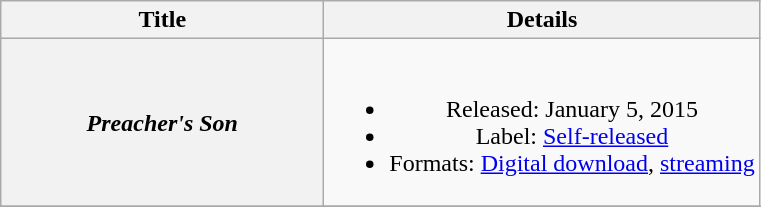<table class="wikitable plainrowheaders" style="text-align:center">
<tr>
<th scope="col" style="width:13em">Title</th>
<th scope="col">Details</th>
</tr>
<tr>
<th scope="row"><em>Preacher's Son</em></th>
<td><br><ul><li>Released: January 5, 2015</li><li>Label: <a href='#'>Self-released</a></li><li>Formats: <a href='#'>Digital download</a>, <a href='#'>streaming</a></li></ul></td>
</tr>
<tr>
</tr>
</table>
